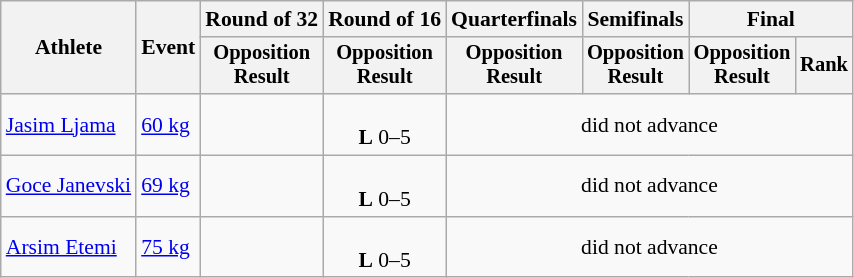<table class="wikitable" style="text-align:center; font-size:90%">
<tr>
<th rowspan=2>Athlete</th>
<th rowspan=2>Event</th>
<th>Round of 32</th>
<th>Round of 16</th>
<th>Quarterfinals</th>
<th>Semifinals</th>
<th colspan=2>Final</th>
</tr>
<tr style="font-size:95%">
<th>Opposition<br>Result</th>
<th>Opposition<br>Result</th>
<th>Opposition<br>Result</th>
<th>Opposition<br>Result</th>
<th>Opposition<br>Result</th>
<th>Rank</th>
</tr>
<tr>
<td align=left><a href='#'>Jasim Ljama</a></td>
<td align=left><a href='#'>60 kg</a></td>
<td></td>
<td><br> <strong>L</strong> 0–5</td>
<td colspan=4>did not advance</td>
</tr>
<tr>
<td align=left><a href='#'>Goce Janevski</a></td>
<td align=left><a href='#'>69 kg</a></td>
<td></td>
<td><br> <strong>L</strong> 0–5</td>
<td colspan=4>did not advance</td>
</tr>
<tr>
<td align=left><a href='#'>Arsim Etemi</a></td>
<td align=left><a href='#'>75 kg</a></td>
<td></td>
<td><br> <strong>L</strong> 0–5</td>
<td colspan=4>did not advance</td>
</tr>
</table>
